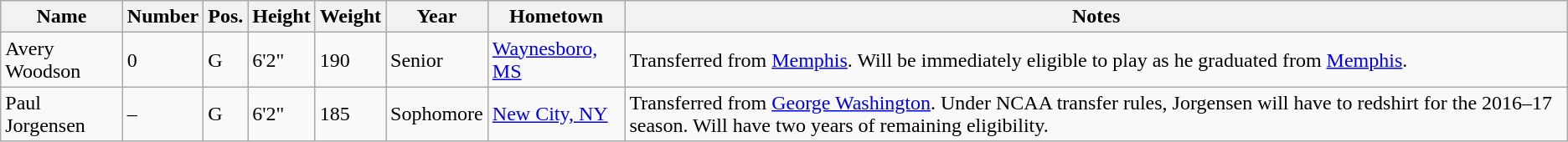<table class="wikitable sortable" border="1">
<tr>
<th>Name</th>
<th>Number</th>
<th>Pos.</th>
<th>Height</th>
<th>Weight</th>
<th>Year</th>
<th>Hometown</th>
<th class="unsortable">Notes</th>
</tr>
<tr>
<td sortname>Avery Woodson</td>
<td>0</td>
<td>G</td>
<td>6'2"</td>
<td>190</td>
<td>Senior</td>
<td><a href='#'>Waynesboro, MS</a></td>
<td>Transferred from <a href='#'>Memphis</a>. Will be immediately eligible to play as he graduated from <a href='#'>Memphis</a>.</td>
</tr>
<tr>
<td sortname>Paul Jorgensen</td>
<td>–</td>
<td>G</td>
<td>6'2"</td>
<td>185</td>
<td>Sophomore</td>
<td><a href='#'>New City, NY</a></td>
<td>Transferred from <a href='#'>George Washington</a>. Under NCAA transfer rules, Jorgensen will have to redshirt for the 2016–17 season. Will have two years of remaining eligibility.</td>
</tr>
</table>
